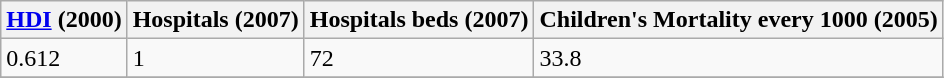<table class="wikitable" border="1">
<tr>
<th><a href='#'>HDI</a> (2000)</th>
<th>Hospitals (2007)</th>
<th>Hospitals beds (2007)</th>
<th>Children's Mortality every 1000 (2005)</th>
</tr>
<tr>
<td>0.612</td>
<td>1</td>
<td>72</td>
<td>33.8</td>
</tr>
<tr>
</tr>
</table>
